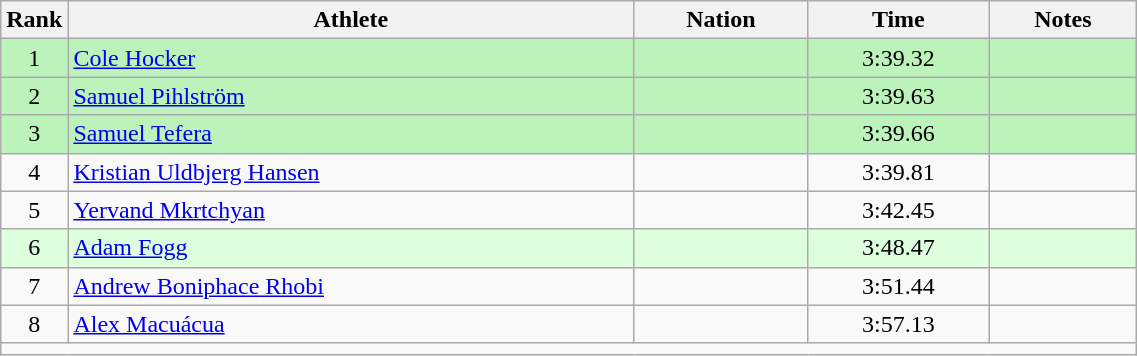<table class="wikitable sortable" style="text-align:center;width: 60%;">
<tr>
<th scope="col" style="width: 10px;">Rank</th>
<th scope="col">Athlete</th>
<th scope="col">Nation</th>
<th scope="col">Time</th>
<th scope="col">Notes</th>
</tr>
<tr bgcolor=bbf3bb>
<td>1</td>
<td align=left><a href='#'>Cole Hocker</a></td>
<td align=left></td>
<td>3:39.32</td>
<td></td>
</tr>
<tr bgcolor=bbf3bb>
<td>2</td>
<td align=left><a href='#'>Samuel Pihlström</a></td>
<td align=left></td>
<td>3:39.63</td>
<td></td>
</tr>
<tr bgcolor=bbf3bb>
<td>3</td>
<td align=left><a href='#'>Samuel Tefera</a></td>
<td align=left></td>
<td>3:39.66</td>
<td></td>
</tr>
<tr>
<td>4</td>
<td align=left><a href='#'>Kristian Uldbjerg Hansen</a></td>
<td align=left></td>
<td>3:39.81</td>
<td></td>
</tr>
<tr>
<td>5</td>
<td align=left><a href='#'>Yervand Mkrtchyan</a></td>
<td align=left></td>
<td>3:42.45</td>
<td></td>
</tr>
<tr bgcolor=ddffdd>
<td>6</td>
<td align=left><a href='#'>Adam Fogg</a></td>
<td align=left></td>
<td>3:48.47</td>
<td></td>
</tr>
<tr>
<td>7</td>
<td align=left><a href='#'>Andrew Boniphace Rhobi</a></td>
<td align=left></td>
<td>3:51.44</td>
<td></td>
</tr>
<tr>
<td>8</td>
<td align=left><a href='#'>Alex Macuácua</a></td>
<td align=left></td>
<td>3:57.13</td>
<td></td>
</tr>
<tr class="sortbottom">
<td colspan="5"></td>
</tr>
</table>
